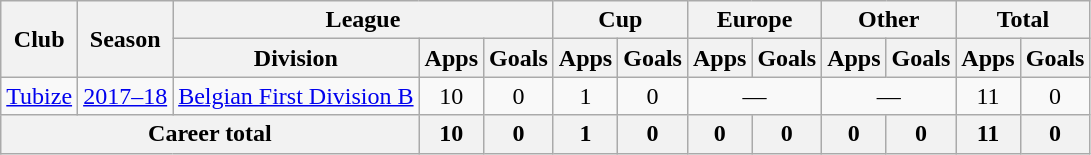<table class="wikitable" style="text-align: center;">
<tr>
<th rowspan="2">Club</th>
<th rowspan="2">Season</th>
<th colspan="3">League</th>
<th colspan="2">Cup</th>
<th colspan="2">Europe</th>
<th colspan="2">Other</th>
<th colspan="2">Total</th>
</tr>
<tr>
<th>Division</th>
<th>Apps</th>
<th>Goals</th>
<th>Apps</th>
<th>Goals</th>
<th>Apps</th>
<th>Goals</th>
<th>Apps</th>
<th>Goals</th>
<th>Apps</th>
<th>Goals</th>
</tr>
<tr>
<td><a href='#'>Tubize</a></td>
<td><a href='#'>2017–18</a></td>
<td><a href='#'>Belgian First Division B</a></td>
<td>10</td>
<td>0</td>
<td>1</td>
<td>0</td>
<td colspan="2">—</td>
<td colspan="2">—</td>
<td>11</td>
<td>0</td>
</tr>
<tr>
<th colspan="3">Career total</th>
<th>10</th>
<th>0</th>
<th>1</th>
<th>0</th>
<th>0</th>
<th>0</th>
<th>0</th>
<th>0</th>
<th>11</th>
<th>0</th>
</tr>
</table>
